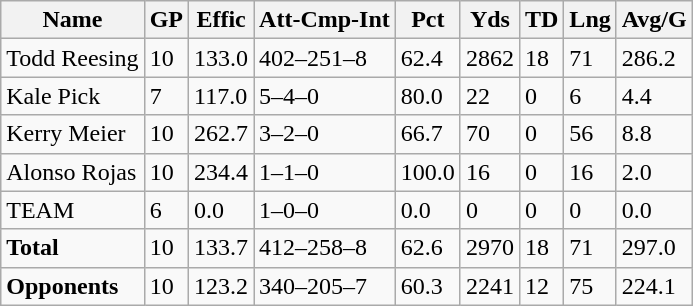<table class="wikitable" style="white-space:nowrap">
<tr>
<th>Name</th>
<th>GP</th>
<th>Effic</th>
<th>Att-Cmp-Int</th>
<th>Pct</th>
<th>Yds</th>
<th>TD</th>
<th>Lng</th>
<th>Avg/G</th>
</tr>
<tr>
<td>Todd Reesing</td>
<td>10</td>
<td>133.0</td>
<td>402–251–8</td>
<td>62.4</td>
<td>2862</td>
<td>18</td>
<td>71</td>
<td>286.2</td>
</tr>
<tr>
<td>Kale Pick</td>
<td>7</td>
<td>117.0</td>
<td>5–4–0</td>
<td>80.0</td>
<td>22</td>
<td>0</td>
<td>6</td>
<td>4.4</td>
</tr>
<tr>
<td>Kerry Meier</td>
<td>10</td>
<td>262.7</td>
<td>3–2–0</td>
<td>66.7</td>
<td>70</td>
<td>0</td>
<td>56</td>
<td>8.8</td>
</tr>
<tr>
<td>Alonso Rojas</td>
<td>10</td>
<td>234.4</td>
<td>1–1–0</td>
<td>100.0</td>
<td>16</td>
<td>0</td>
<td>16</td>
<td>2.0</td>
</tr>
<tr>
<td>TEAM</td>
<td>6</td>
<td>0.0</td>
<td>1–0–0</td>
<td>0.0</td>
<td>0</td>
<td>0</td>
<td>0</td>
<td>0.0</td>
</tr>
<tr>
<td><strong>Total</strong></td>
<td>10</td>
<td>133.7</td>
<td>412–258–8</td>
<td>62.6</td>
<td>2970</td>
<td>18</td>
<td>71</td>
<td>297.0</td>
</tr>
<tr>
<td><strong>Opponents</strong></td>
<td>10</td>
<td>123.2</td>
<td>340–205–7</td>
<td>60.3</td>
<td>2241</td>
<td>12</td>
<td>75</td>
<td>224.1</td>
</tr>
</table>
